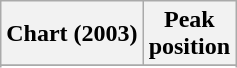<table class="wikitable plainrowheaders sortable" style="text-align:left;" border="1">
<tr>
<th scope="col">Chart (2003)</th>
<th scope="col">Peak<br>position</th>
</tr>
<tr>
</tr>
<tr>
</tr>
</table>
